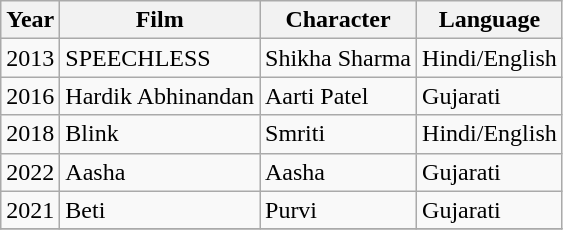<table class="wikitable">
<tr>
<th>Year</th>
<th>Film</th>
<th>Character</th>
<th>Language</th>
</tr>
<tr>
<td>2013</td>
<td>SPEECHLESS</td>
<td>Shikha Sharma</td>
<td>Hindi/English</td>
</tr>
<tr>
<td>2016</td>
<td>Hardik Abhinandan</td>
<td>Aarti Patel</td>
<td>Gujarati</td>
</tr>
<tr>
<td>2018</td>
<td>Blink</td>
<td>Smriti</td>
<td>Hindi/English</td>
</tr>
<tr>
<td>2022</td>
<td>Aasha</td>
<td>Aasha</td>
<td>Gujarati</td>
</tr>
<tr>
<td>2021</td>
<td>Beti</td>
<td>Purvi</td>
<td>Gujarati</td>
</tr>
<tr>
</tr>
</table>
